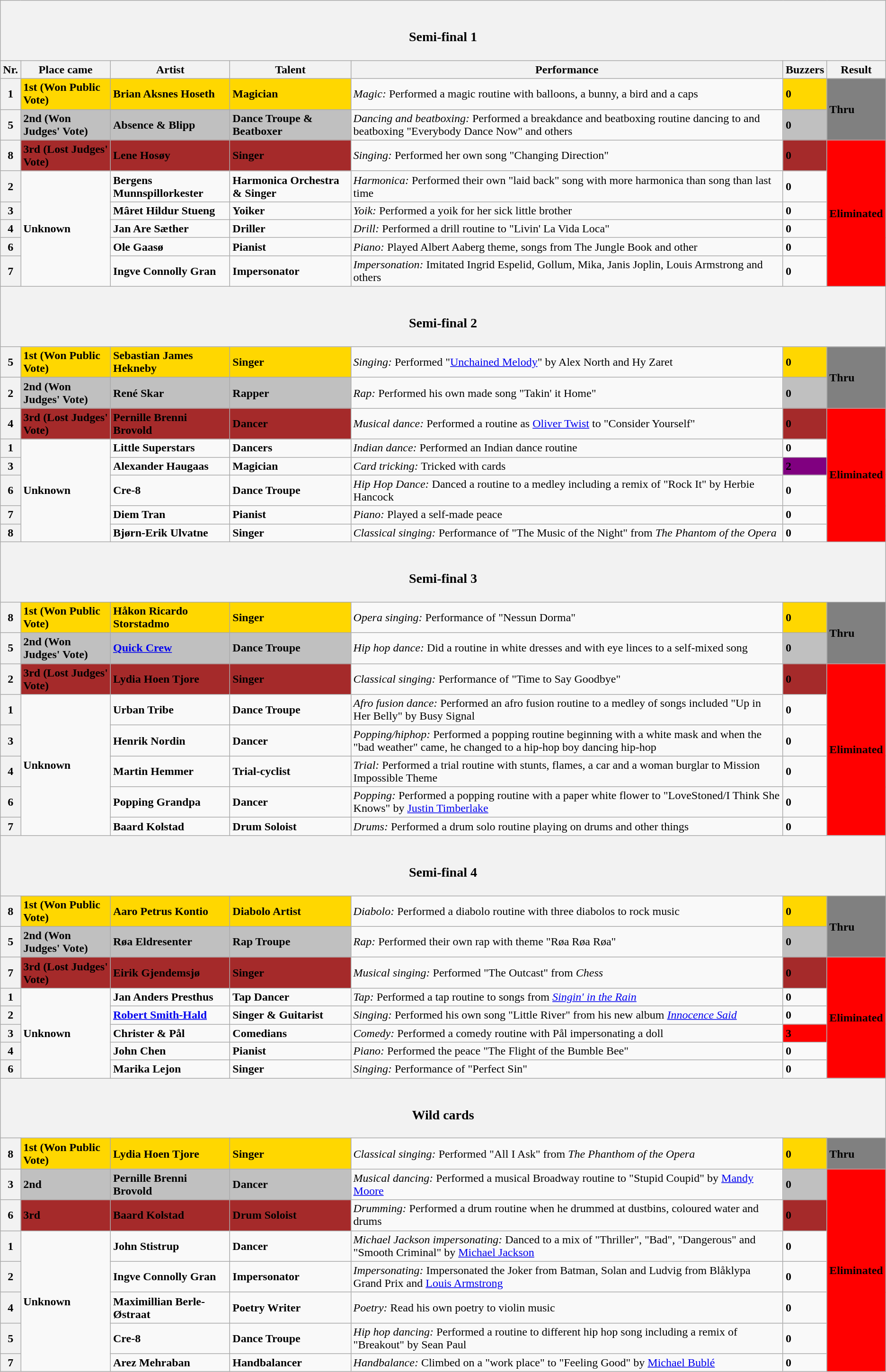<table class="wikitable">
<tr>
<th colspan=7><br><h3>Semi-final 1</h3></th>
</tr>
<tr>
<th>Nr.</th>
<th>Place came</th>
<th>Artist</th>
<th>Talent</th>
<th>Performance</th>
<th>Buzzers</th>
<th>Result</th>
</tr>
<tr>
<th>1</th>
<td bgcolor="gold"><strong>1st (Won Public Vote)</strong></td>
<td bgcolor="gold"><strong>Brian Aksnes Hoseth</strong></td>
<td bgcolor="gold"><strong>Magician</strong></td>
<td><em>Magic:</em> Performed a magic routine with balloons, a bunny, a bird and a caps</td>
<td bgcolor="gold"><strong>0</strong></td>
<td rowspan="2" bgcolor="grey"><strong>Thru</strong></td>
</tr>
<tr>
<th>5</th>
<td bgcolor="silver"><strong>2nd (Won Judges' Vote)</strong></td>
<td bgcolor="silver"><strong>Absence & Blipp</strong></td>
<td bgcolor="silver"><strong>Dance Troupe & Beatboxer</strong></td>
<td><em>Dancing and beatboxing:</em> Performed a breakdance and beatboxing routine dancing to and beatboxing "Everybody Dance Now" and others</td>
<td bgcolor="silver"><strong>0</strong></td>
</tr>
<tr>
<th>8</th>
<td bgcolor="brown"><strong>3rd (Lost Judges' Vote)</strong></td>
<td bgcolor="brown"><strong>Lene Hosøy</strong></td>
<td bgcolor="brown"><strong>Singer</strong></td>
<td><em>Singing:</em> Performed her own song "Changing Direction"</td>
<td bgcolor="brown"><strong>0</strong></td>
<td rowspan="6" bgcolor="red"><strong>Eliminated</strong></td>
</tr>
<tr>
<th>2</th>
<td rowspan="5"><strong>Unknown</strong></td>
<td><strong>Bergens Munnspillorkester</strong></td>
<td><strong>Harmonica Orchestra & Singer</strong></td>
<td><em>Harmonica:</em> Performed their own "laid back" song with more harmonica than song than last time</td>
<td><strong>0</strong></td>
</tr>
<tr>
<th>3</th>
<td><strong>Mâret Hildur Stueng</strong></td>
<td><strong>Yoiker</strong></td>
<td><em>Yoik:</em> Performed a yoik for her sick little brother</td>
<td><strong>0</strong></td>
</tr>
<tr>
<th>4</th>
<td><strong>Jan Are Sæther</strong></td>
<td><strong>Driller</strong></td>
<td><em>Drill:</em> Performed a drill routine to "Livin' La Vida Loca"</td>
<td><strong>0</strong></td>
</tr>
<tr>
<th>6</th>
<td><strong>Ole Gaasø</strong></td>
<td><strong>Pianist</strong></td>
<td><em>Piano:</em> Played Albert Aaberg theme, songs from The Jungle Book and other</td>
<td><strong>0</strong></td>
</tr>
<tr>
<th>7</th>
<td><strong>Ingve Connolly Gran</strong></td>
<td><strong>Impersonator</strong></td>
<td><em>Impersonation:</em> Imitated Ingrid Espelid, Gollum, Mika, Janis Joplin, Louis Armstrong and others</td>
<td><strong>0</strong></td>
</tr>
<tr>
<th colspan="7"><br><h3>Semi-final 2</h3></th>
</tr>
<tr>
<th>5</th>
<td bgcolor="gold"><strong>1st (Won Public Vote)</strong></td>
<td bgcolor="gold"><strong>Sebastian James Hekneby</strong></td>
<td bgcolor="gold"><strong>Singer</strong></td>
<td><em>Singing:</em> Performed "<a href='#'>Unchained Melody</a>" by Alex North and Hy Zaret</td>
<td bgcolor="gold"><strong>0</strong></td>
<td rowspan="2" bgcolor="grey"><strong>Thru</strong></td>
</tr>
<tr>
<th>2</th>
<td bgcolor="silver"><strong>2nd (Won Judges' Vote)</strong></td>
<td bgcolor="silver"><strong>René Skar</strong></td>
<td bgcolor="silver"><strong>Rapper</strong></td>
<td><em>Rap:</em> Performed his own made song "Takin' it Home"</td>
<td bgcolor="silver"><strong>0</strong></td>
</tr>
<tr>
<th>4</th>
<td bgcolor="brown"><strong>3rd (Lost Judges' Vote)</strong></td>
<td bgcolor="brown"><strong>Pernille Brenni Brovold</strong></td>
<td bgcolor="brown"><strong>Dancer</strong></td>
<td><em>Musical dance:</em> Performed a routine as <a href='#'>Oliver Twist</a> to "Consider Yourself"</td>
<td bgcolor="brown"><strong>0</strong></td>
<td rowspan="6" bgcolor="red"><strong>Eliminated</strong></td>
</tr>
<tr>
<th>1</th>
<td rowspan="5"><strong>Unknown</strong></td>
<td><strong>Little Superstars</strong></td>
<td><strong>Dancers</strong></td>
<td><em>Indian dance:</em> Performed an Indian dance routine</td>
<td><strong>0</strong></td>
</tr>
<tr>
<th>3</th>
<td><strong>Alexander Haugaas</strong></td>
<td><strong>Magician</strong></td>
<td><em>Card tricking:</em> Tricked with cards</td>
<td bgcolor="purple"><strong>2</strong></td>
</tr>
<tr>
<th>6</th>
<td><strong>Cre-8</strong></td>
<td><strong>Dance Troupe</strong></td>
<td><em>Hip Hop Dance:</em> Danced a routine to a medley including a remix of "Rock It" by Herbie Hancock</td>
<td><strong>0</strong></td>
</tr>
<tr>
<th>7</th>
<td><strong>Diem Tran</strong></td>
<td><strong>Pianist</strong></td>
<td><em>Piano:</em> Played a self-made peace</td>
<td><strong>0</strong></td>
</tr>
<tr>
<th>8</th>
<td><strong>Bjørn-Erik Ulvatne</strong></td>
<td><strong>Singer</strong></td>
<td><em>Classical singing:</em> Performance of "The Music of the Night" from <em>The Phantom of the Opera</em></td>
<td><strong>0</strong></td>
</tr>
<tr>
<th colspan="7"><br><h3>Semi-final 3</h3></th>
</tr>
<tr>
<th>8</th>
<td bgcolor="gold"><strong>1st (Won Public Vote)</strong></td>
<td bgcolor="gold"><strong>Håkon Ricardo Storstadmo</strong></td>
<td bgcolor="gold"><strong>Singer</strong></td>
<td><em>Opera singing:</em> Performance of "Nessun Dorma"</td>
<td bgcolor="gold"><strong>0</strong></td>
<td rowspan="2" bgcolor="grey"><strong>Thru</strong></td>
</tr>
<tr>
<th>5</th>
<td bgcolor="silver"><strong>2nd (Won Judges' Vote)</strong></td>
<td bgcolor="silver"><strong><a href='#'>Quick Crew</a></strong></td>
<td bgcolor="silver"><strong>Dance Troupe</strong></td>
<td><em>Hip hop dance:</em> Did a routine in white dresses and with eye linces to a self-mixed song</td>
<td bgcolor="silver"><strong>0</strong></td>
</tr>
<tr>
<th>2</th>
<td bgcolor="brown"><strong>3rd (Lost Judges' Vote)</strong></td>
<td bgcolor="brown"><strong>Lydia Hoen Tjore</strong></td>
<td bgcolor="brown"><strong>Singer</strong></td>
<td><em>Classical singing:</em> Performance of "Time to Say Goodbye"</td>
<td bgcolor="brown"><strong>0</strong></td>
<td rowspan="6" bgcolor="red"><strong>Eliminated</strong></td>
</tr>
<tr>
<th>1</th>
<td rowspan="5"><strong>Unknown</strong></td>
<td><strong>Urban Tribe</strong></td>
<td><strong>Dance Troupe</strong></td>
<td><em>Afro fusion dance:</em> Performed an afro fusion routine to a medley of songs included "Up in Her Belly" by Busy Signal</td>
<td><strong>0</strong></td>
</tr>
<tr>
<th>3</th>
<td><strong>Henrik Nordin</strong></td>
<td><strong>Dancer</strong></td>
<td><em>Popping/hiphop:</em> Performed a popping routine beginning with a white mask and when the "bad weather" came, he changed to a hip-hop boy dancing hip-hop</td>
<td><strong>0</strong></td>
</tr>
<tr>
<th>4</th>
<td><strong>Martin Hemmer</strong></td>
<td><strong>Trial-cyclist</strong></td>
<td><em>Trial:</em> Performed a trial routine with stunts, flames, a car and a woman burglar to Mission Impossible Theme</td>
<td><strong>0</strong></td>
</tr>
<tr>
<th>6</th>
<td><strong>Popping Grandpa</strong></td>
<td><strong>Dancer</strong></td>
<td><em>Popping:</em> Performed a popping routine with a paper white flower to "LoveStoned/I Think She Knows" by <a href='#'>Justin Timberlake</a></td>
<td><strong>0</strong></td>
</tr>
<tr>
<th>7</th>
<td><strong>Baard Kolstad</strong></td>
<td><strong>Drum Soloist</strong></td>
<td><em>Drums:</em> Performed a drum solo routine playing on drums and other things</td>
<td><strong>0</strong></td>
</tr>
<tr>
<th colspan="7"><br><h3>Semi-final 4</h3></th>
</tr>
<tr>
<th>8</th>
<td bgcolor="gold"><strong>1st (Won Public Vote)</strong></td>
<td bgcolor="gold"><strong>Aaro Petrus Kontio</strong></td>
<td bgcolor="gold"><strong>Diabolo Artist</strong></td>
<td><em>Diabolo:</em> Performed a diabolo routine with three diabolos to rock music</td>
<td bgcolor="gold"><strong>0</strong></td>
<td rowspan="2" bgcolor="grey"><strong>Thru</strong></td>
</tr>
<tr>
<th>5</th>
<td bgcolor="silver"><strong>2nd (Won Judges' Vote)</strong></td>
<td bgcolor="silver"><strong>Røa Eldresenter</strong></td>
<td bgcolor="silver"><strong>Rap Troupe</strong></td>
<td><em>Rap:</em> Performed their own rap with theme "Røa Røa Røa"</td>
<td bgcolor="silver"><strong>0</strong></td>
</tr>
<tr>
<th>7</th>
<td bgcolor="brown"><strong>3rd (Lost Judges' Vote)</strong></td>
<td bgcolor="brown"><strong>Eirik Gjendemsjø</strong></td>
<td bgcolor="brown"><strong>Singer</strong></td>
<td><em>Musical singing:</em> Performed "The Outcast" from <em>Chess</em></td>
<td bgcolor="brown"><strong>0</strong></td>
<td rowspan="6" bgcolor="red"><strong>Eliminated</strong></td>
</tr>
<tr>
<th>1</th>
<td rowspan="5"><strong>Unknown</strong></td>
<td><strong>Jan Anders Presthus</strong></td>
<td><strong>Tap Dancer</strong></td>
<td><em>Tap:</em> Performed a tap routine to songs from <em><a href='#'>Singin' in the Rain</a></em></td>
<td><strong>0</strong></td>
</tr>
<tr>
<th>2</th>
<td><strong><a href='#'>Robert Smith-Hald</a></strong></td>
<td><strong>Singer & Guitarist</strong></td>
<td><em>Singing:</em> Performed his own song "Little River" from his new album <em><a href='#'>Innocence Said</a></em></td>
<td><strong>0</strong></td>
</tr>
<tr>
<th>3</th>
<td><strong>Christer & Pål</strong></td>
<td><strong>Comedians</strong></td>
<td><em>Comedy:</em> Performed a comedy routine with Pål impersonating a doll</td>
<td bgcolor="red"><strong>3</strong></td>
</tr>
<tr>
<th>4</th>
<td><strong>John Chen</strong></td>
<td><strong>Pianist</strong></td>
<td><em>Piano:</em> Performed the peace "The Flight of the Bumble Bee"</td>
<td><strong>0</strong></td>
</tr>
<tr>
<th>6</th>
<td><strong>Marika Lejon</strong></td>
<td><strong>Singer</strong></td>
<td><em>Singing:</em> Performance of "Perfect Sin"</td>
<td><strong>0</strong></td>
</tr>
<tr>
<th colspan="7"><br><h3>Wild cards</h3></th>
</tr>
<tr>
<th>8</th>
<td bgcolor="gold"><strong>1st (Won Public Vote)</strong></td>
<td bgcolor="gold"><strong>Lydia Hoen Tjore</strong></td>
<td bgcolor="gold"><strong>Singer</strong></td>
<td><em>Classical singing:</em> Performed "All I Ask" from <em>The Phanthom of the Opera</em></td>
<td bgcolor="gold"><strong>0</strong></td>
<td bgcolor="grey"><strong>Thru</strong></td>
</tr>
<tr>
<th>3</th>
<td bgcolor="silver"><strong>2nd</strong></td>
<td bgcolor="silver"><strong>Pernille Brenni Brovold</strong></td>
<td bgcolor="silver"><strong>Dancer</strong></td>
<td><em>Musical dancing:</em> Performed a musical Broadway routine to "Stupid Coupid" by <a href='#'>Mandy Moore</a></td>
<td bgcolor="silver"><strong>0</strong></td>
<td rowspan="7" bgcolor="red"><strong>Eliminated</strong></td>
</tr>
<tr>
<th>6</th>
<td bgcolor="brown"><strong>3rd</strong></td>
<td bgcolor="brown"><strong>Baard Kolstad</strong></td>
<td bgcolor="brown"><strong>Drum Soloist</strong></td>
<td><em>Drumming:</em> Performed a drum routine when he drummed at dustbins, coloured water and drums</td>
<td bgcolor="brown"><strong>0</strong></td>
</tr>
<tr>
<th>1</th>
<td rowspan="5"><strong>Unknown</strong></td>
<td><strong>John Stistrup</strong></td>
<td><strong>Dancer</strong></td>
<td><em>Michael Jackson impersonating:</em> Danced to a mix of "Thriller", "Bad", "Dangerous" and "Smooth Criminal" by <a href='#'>Michael Jackson</a></td>
<td><strong>0</strong></td>
</tr>
<tr>
<th>2</th>
<td><strong>Ingve Connolly Gran</strong></td>
<td><strong>Impersonator</strong></td>
<td><em>Impersonating:</em> Impersonated the Joker from Batman, Solan and Ludvig from Blåklypa Grand Prix and <a href='#'>Louis Armstrong</a></td>
<td><strong>0</strong></td>
</tr>
<tr>
<th>4</th>
<td><strong>Maximillian Berle-Østraat</strong></td>
<td><strong>Poetry Writer</strong></td>
<td><em>Poetry:</em> Read his own poetry to violin music</td>
<td><strong>0</strong></td>
</tr>
<tr>
<th>5</th>
<td><strong>Cre-8</strong></td>
<td><strong>Dance Troupe</strong></td>
<td><em>Hip hop dancing:</em> Performed a routine to different hip hop song including a remix of "Breakout" by Sean Paul</td>
<td><strong>0</strong></td>
</tr>
<tr>
<th>7</th>
<td><strong>Arez Mehraban</strong></td>
<td><strong>Handbalancer</strong></td>
<td><em>Handbalance:</em> Climbed on a "work place" to "Feeling Good" by <a href='#'>Michael Bublé</a></td>
<td><strong>0</strong></td>
</tr>
</table>
